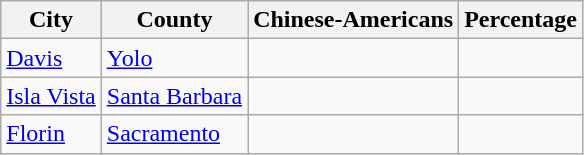<table class="wikitable sortable">
<tr>
<th>City</th>
<th>County</th>
<th>Chinese-Americans</th>
<th>Percentage</th>
</tr>
<tr>
<td><a href='#'>Davis</a></td>
<td><a href='#'>Yolo</a></td>
<td align=right></td>
<td align=right></td>
</tr>
<tr>
<td><a href='#'>Isla Vista</a></td>
<td><a href='#'>Santa Barbara</a></td>
<td align=right></td>
<td align=right></td>
</tr>
<tr>
<td><a href='#'>Florin</a></td>
<td><a href='#'>Sacramento</a></td>
<td align=right></td>
<td align=right></td>
</tr>
</table>
